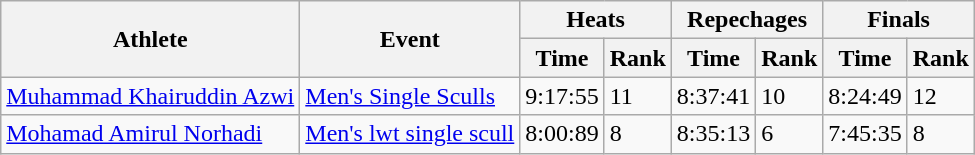<table class="wikitable">
<tr>
<th rowspan="2">Athlete</th>
<th rowspan="2">Event</th>
<th colspan="2">Heats</th>
<th colspan="2">Repechages</th>
<th colspan="2">Finals</th>
</tr>
<tr>
<th>Time</th>
<th>Rank</th>
<th>Time</th>
<th>Rank</th>
<th>Time</th>
<th>Rank</th>
</tr>
<tr>
<td><a href='#'>Muhammad Khairuddin Azwi</a></td>
<td><a href='#'>Men's Single Sculls</a></td>
<td>9:17:55</td>
<td>11 <strong></strong></td>
<td>8:37:41</td>
<td>10 <strong></strong></td>
<td>8:24:49</td>
<td>12</td>
</tr>
<tr>
<td><a href='#'>Mohamad Amirul Norhadi</a></td>
<td><a href='#'>Men's lwt single scull</a></td>
<td>8:00:89</td>
<td>8 <strong></strong></td>
<td>8:35:13</td>
<td>6 <strong></strong></td>
<td>7:45:35</td>
<td>8</td>
</tr>
</table>
